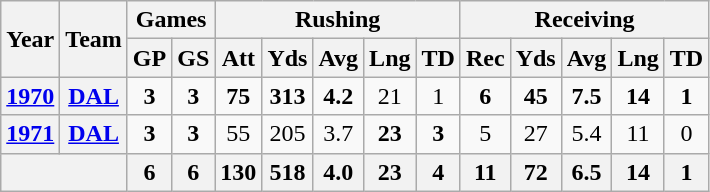<table class="wikitable" style="text-align:center;">
<tr>
<th rowspan="2">Year</th>
<th rowspan="2">Team</th>
<th colspan="2">Games</th>
<th colspan="5">Rushing</th>
<th colspan="5">Receiving</th>
</tr>
<tr>
<th>GP</th>
<th>GS</th>
<th>Att</th>
<th>Yds</th>
<th>Avg</th>
<th>Lng</th>
<th>TD</th>
<th>Rec</th>
<th>Yds</th>
<th>Avg</th>
<th>Lng</th>
<th>TD</th>
</tr>
<tr>
<th><a href='#'>1970</a></th>
<th><a href='#'>DAL</a></th>
<td><strong>3</strong></td>
<td><strong>3</strong></td>
<td><strong>75</strong></td>
<td><strong>313</strong></td>
<td><strong>4.2</strong></td>
<td>21</td>
<td>1</td>
<td><strong>6</strong></td>
<td><strong>45</strong></td>
<td><strong>7.5</strong></td>
<td><strong>14</strong></td>
<td><strong>1</strong></td>
</tr>
<tr>
<th><a href='#'>1971</a></th>
<th><a href='#'>DAL</a></th>
<td><strong>3</strong></td>
<td><strong>3</strong></td>
<td>55</td>
<td>205</td>
<td>3.7</td>
<td><strong>23</strong></td>
<td><strong>3</strong></td>
<td>5</td>
<td>27</td>
<td>5.4</td>
<td>11</td>
<td>0</td>
</tr>
<tr>
<th colspan="2"></th>
<th>6</th>
<th>6</th>
<th>130</th>
<th>518</th>
<th>4.0</th>
<th>23</th>
<th>4</th>
<th>11</th>
<th>72</th>
<th>6.5</th>
<th>14</th>
<th>1</th>
</tr>
</table>
